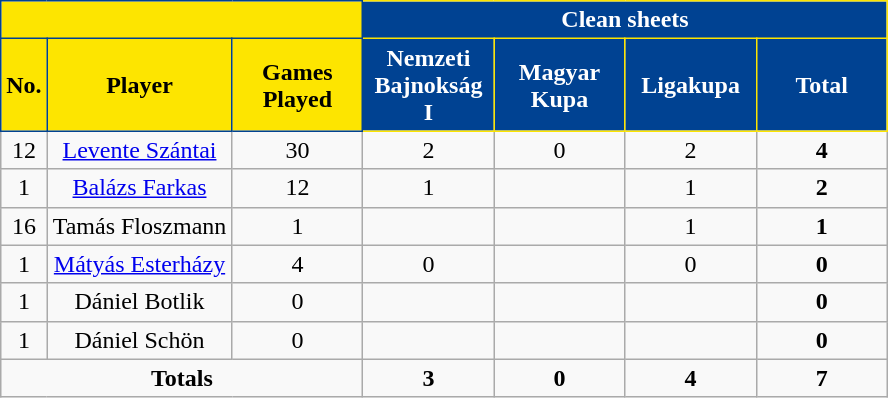<table class="wikitable sortable alternance" style="text-align:center">
<tr>
<th colspan="3" style="background:#FDE500;border:1px solid #004292"></th>
<th colspan="4" style="background:#004292;color:white;border:1px solid #FDE500">Clean sheets</th>
</tr>
<tr>
<th style="background-color:#FDE500;color:black;border:1px solid #004292">No.</th>
<th style="background-color:#FDE500;color:black;border:1px solid #004292">Player</th>
<th width=80 style="background-color:#FDE500;color:black;border:1px solid #004292">Games Played</th>
<th width=80 style="background-color:#004292;color:white;border:1px solid #FDE500">Nemzeti Bajnokság I</th>
<th width=80 style="background-color:#004292;color:white;border:1px solid #FDE500">Magyar Kupa</th>
<th width=80 style="background-color:#004292;color:white;border:1px solid #FDE500">Ligakupa</th>
<th width=80 style="background-color:#004292;color:white;border:1px solid #FDE500">Total</th>
</tr>
<tr>
<td>12</td>
<td> <a href='#'>Levente Szántai</a></td>
<td>30</td>
<td>2</td>
<td>0</td>
<td>2</td>
<td><strong>4</strong></td>
</tr>
<tr>
<td>1</td>
<td> <a href='#'>Balázs Farkas</a></td>
<td>12</td>
<td>1</td>
<td></td>
<td>1</td>
<td><strong>2</strong></td>
</tr>
<tr>
<td>16</td>
<td> Tamás Floszmann</td>
<td>1</td>
<td></td>
<td></td>
<td>1</td>
<td><strong>1</strong></td>
</tr>
<tr>
<td>1</td>
<td> <a href='#'>Mátyás Esterházy</a></td>
<td>4</td>
<td>0</td>
<td></td>
<td>0</td>
<td><strong>0</strong></td>
</tr>
<tr>
<td>1</td>
<td> Dániel Botlik</td>
<td>0</td>
<td></td>
<td></td>
<td></td>
<td><strong>0</strong></td>
</tr>
<tr>
<td>1</td>
<td> Dániel Schön</td>
<td>0</td>
<td></td>
<td></td>
<td></td>
<td><strong>0</strong></td>
</tr>
<tr class="sortbottom">
<td colspan="3"><strong>Totals</strong></td>
<td><strong>3</strong></td>
<td><strong>0</strong></td>
<td><strong>4</strong></td>
<td><strong>7</strong></td>
</tr>
</table>
